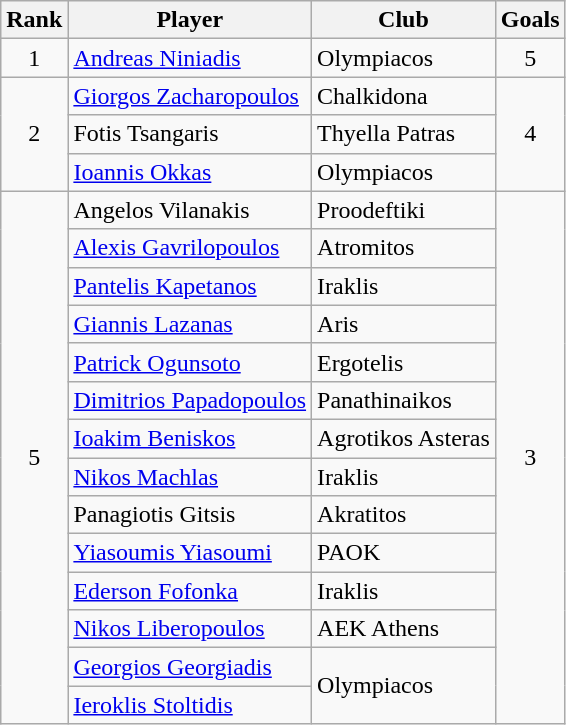<table class="wikitable sortable" style="text-align:center">
<tr>
<th>Rank</th>
<th>Player</th>
<th>Club</th>
<th>Goals</th>
</tr>
<tr>
<td>1</td>
<td align="left"> <a href='#'>Andreas Niniadis</a></td>
<td align="left">Olympiacos</td>
<td>5</td>
</tr>
<tr>
<td rowspan=3>2</td>
<td align="left"> <a href='#'>Giorgos Zacharopoulos</a></td>
<td align="left">Chalkidona</td>
<td rowspan=3>4</td>
</tr>
<tr>
<td align="left"> Fotis Tsangaris</td>
<td align="left">Thyella Patras</td>
</tr>
<tr>
<td align="left"> <a href='#'>Ioannis Okkas</a></td>
<td align="left">Olympiacos</td>
</tr>
<tr>
<td rowspan=14>5</td>
<td align="left"> Angelos Vilanakis</td>
<td align="left">Proodeftiki</td>
<td rowspan=14>3</td>
</tr>
<tr>
<td align="left"> <a href='#'>Alexis Gavrilopoulos</a></td>
<td align="left">Atromitos</td>
</tr>
<tr>
<td align="left"> <a href='#'>Pantelis Kapetanos</a></td>
<td align="left">Iraklis</td>
</tr>
<tr>
<td align="left"> <a href='#'>Giannis Lazanas</a></td>
<td align="left">Aris</td>
</tr>
<tr>
<td align="left"> <a href='#'>Patrick Ogunsoto</a></td>
<td align="left">Ergotelis</td>
</tr>
<tr>
<td align="left"> <a href='#'>Dimitrios Papadopoulos</a></td>
<td align="left">Panathinaikos</td>
</tr>
<tr>
<td align="left"> <a href='#'>Ioakim Beniskos</a></td>
<td align="left">Agrotikos Asteras</td>
</tr>
<tr>
<td align="left"> <a href='#'>Nikos Machlas</a></td>
<td align="left">Iraklis</td>
</tr>
<tr>
<td align="left"> Panagiotis Gitsis</td>
<td align="left">Akratitos</td>
</tr>
<tr>
<td align="left"> <a href='#'>Yiasoumis Yiasoumi</a></td>
<td align="left">PAOK</td>
</tr>
<tr>
<td align="left"> <a href='#'>Ederson Fofonka</a></td>
<td align="left">Iraklis</td>
</tr>
<tr>
<td align="left"> <a href='#'>Nikos Liberopoulos</a></td>
<td align="left">AEK Athens</td>
</tr>
<tr>
<td align="left"> <a href='#'>Georgios Georgiadis</a></td>
<td align="left" rowspan=2>Olympiacos</td>
</tr>
<tr>
<td align="left"> <a href='#'>Ieroklis Stoltidis</a></td>
</tr>
</table>
